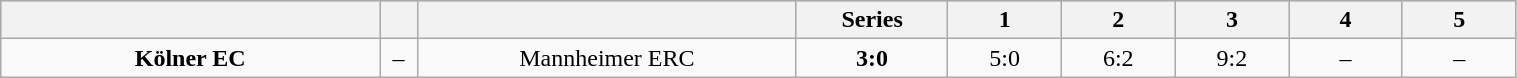<table class="wikitable" width="80%">
<tr style="background-color:#c0c0c0;">
<th style="width:25%;"></th>
<th style="width:2.5%;"></th>
<th style="width:25%;"></th>
<th style="width:10%;">Series</th>
<th style="width:7.5%;">1</th>
<th style="width:7.5%;">2</th>
<th style="width:7.5%;">3</th>
<th style="width:7.5%;">4</th>
<th style="width:7.5%;">5</th>
</tr>
<tr align="center">
<td><strong>Kölner EC</strong></td>
<td>–</td>
<td>Mannheimer ERC</td>
<td><strong>3:0</strong></td>
<td>5:0</td>
<td>6:2</td>
<td>9:2</td>
<td>–</td>
<td>–</td>
</tr>
</table>
